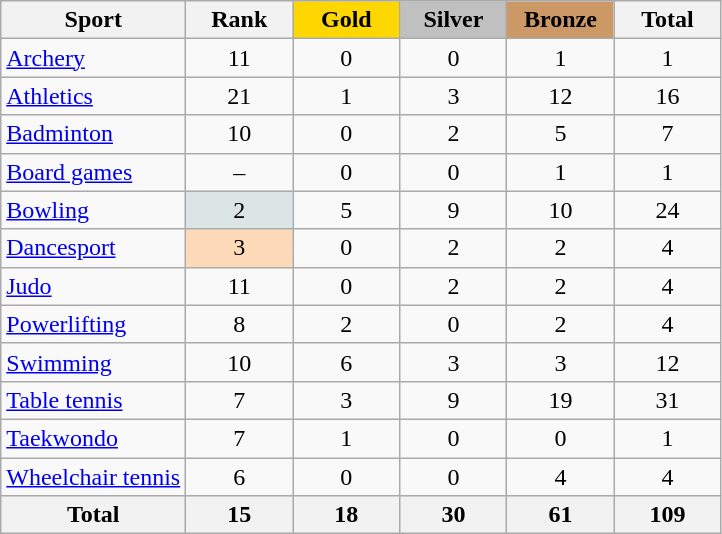<table class="wikitable sortable" style="margin-top:0em; text-align:center; font-size:100%;">
<tr>
<th>Sport</th>
<th style="width:4em;">Rank</th>
<th style="background:gold; width:4em;"><strong>Gold</strong></th>
<th style="background:silver; width:4em;"><strong>Silver</strong></th>
<th style="background:#cc9966; width:4em;"><strong>Bronze</strong></th>
<th style="width:4em;">Total</th>
</tr>
<tr>
<td align=left><a href='#'>Archery</a></td>
<td>11</td>
<td>0</td>
<td>0</td>
<td>1</td>
<td>1</td>
</tr>
<tr>
<td align=left><a href='#'>Athletics</a></td>
<td>21</td>
<td>1</td>
<td>3</td>
<td>12</td>
<td>16</td>
</tr>
<tr>
<td align=left><a href='#'>Badminton</a></td>
<td>10</td>
<td>0</td>
<td>2</td>
<td>5</td>
<td>7</td>
</tr>
<tr>
<td align=left><a href='#'>Board games</a></td>
<td>–</td>
<td>0</td>
<td>0</td>
<td>1</td>
<td>1</td>
</tr>
<tr>
<td align=left><a href='#'>Bowling</a></td>
<td bgcolor=dce5e5>2</td>
<td>5</td>
<td>9</td>
<td>10</td>
<td>24</td>
</tr>
<tr>
<td align=left><a href='#'>Dancesport</a></td>
<td bgcolor=ffdab9>3</td>
<td>0</td>
<td>2</td>
<td>2</td>
<td>4</td>
</tr>
<tr>
<td align=left><a href='#'>Judo</a></td>
<td>11</td>
<td>0</td>
<td>2</td>
<td>2</td>
<td>4</td>
</tr>
<tr>
<td align=left><a href='#'>Powerlifting</a></td>
<td>8</td>
<td>2</td>
<td>0</td>
<td>2</td>
<td>4</td>
</tr>
<tr>
<td align=left><a href='#'>Swimming</a></td>
<td>10</td>
<td>6</td>
<td>3</td>
<td>3</td>
<td>12</td>
</tr>
<tr>
<td align=left><a href='#'>Table tennis</a></td>
<td>7</td>
<td>3</td>
<td>9</td>
<td>19</td>
<td>31</td>
</tr>
<tr>
<td align=left><a href='#'>Taekwondo</a></td>
<td>7</td>
<td>1</td>
<td>0</td>
<td>0</td>
<td>1</td>
</tr>
<tr>
<td align=left><a href='#'>Wheelchair tennis</a></td>
<td>6</td>
<td>0</td>
<td>0</td>
<td>4</td>
<td>4</td>
</tr>
<tr>
<th>Total</th>
<th>15</th>
<th>18</th>
<th>30</th>
<th>61</th>
<th>109</th>
</tr>
</table>
